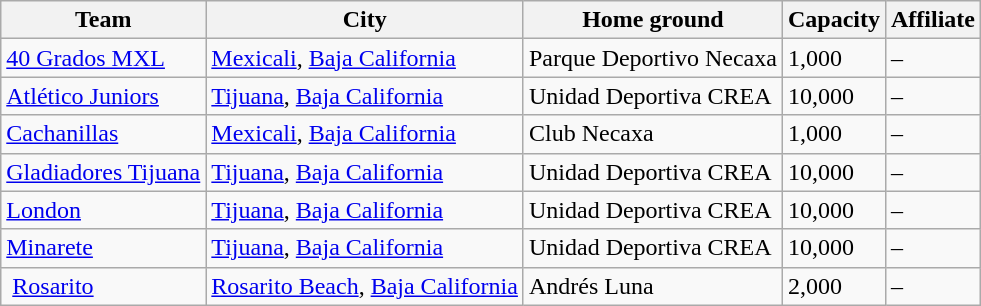<table class="wikitable sortable">
<tr>
<th>Team</th>
<th>City</th>
<th>Home ground</th>
<th>Capacity</th>
<th>Affiliate</th>
</tr>
<tr>
<td><a href='#'>40 Grados MXL</a></td>
<td><a href='#'>Mexicali</a>, <a href='#'>Baja California</a></td>
<td>Parque Deportivo Necaxa</td>
<td>1,000</td>
<td>–</td>
</tr>
<tr>
<td><a href='#'>Atlético Juniors</a></td>
<td><a href='#'>Tijuana</a>, <a href='#'>Baja California</a></td>
<td>Unidad Deportiva CREA</td>
<td>10,000</td>
<td>–</td>
</tr>
<tr>
<td><a href='#'>Cachanillas</a></td>
<td><a href='#'>Mexicali</a>, <a href='#'>Baja California</a></td>
<td>Club Necaxa</td>
<td>1,000</td>
<td>–</td>
</tr>
<tr>
<td><a href='#'>Gladiadores Tijuana</a></td>
<td><a href='#'>Tijuana</a>, <a href='#'>Baja California</a></td>
<td>Unidad Deportiva CREA</td>
<td>10,000</td>
<td>–</td>
</tr>
<tr>
<td><a href='#'>London</a></td>
<td><a href='#'>Tijuana</a>, <a href='#'>Baja California</a></td>
<td>Unidad Deportiva CREA</td>
<td>10,000</td>
<td>–</td>
</tr>
<tr>
<td><a href='#'>Minarete</a></td>
<td><a href='#'>Tijuana</a>, <a href='#'>Baja California</a></td>
<td>Unidad Deportiva CREA</td>
<td>10,000</td>
<td>–</td>
</tr>
<tr>
<td> <a href='#'>Rosarito</a></td>
<td><a href='#'>Rosarito Beach</a>, <a href='#'>Baja California</a></td>
<td>Andrés Luna</td>
<td>2,000</td>
<td>–</td>
</tr>
</table>
